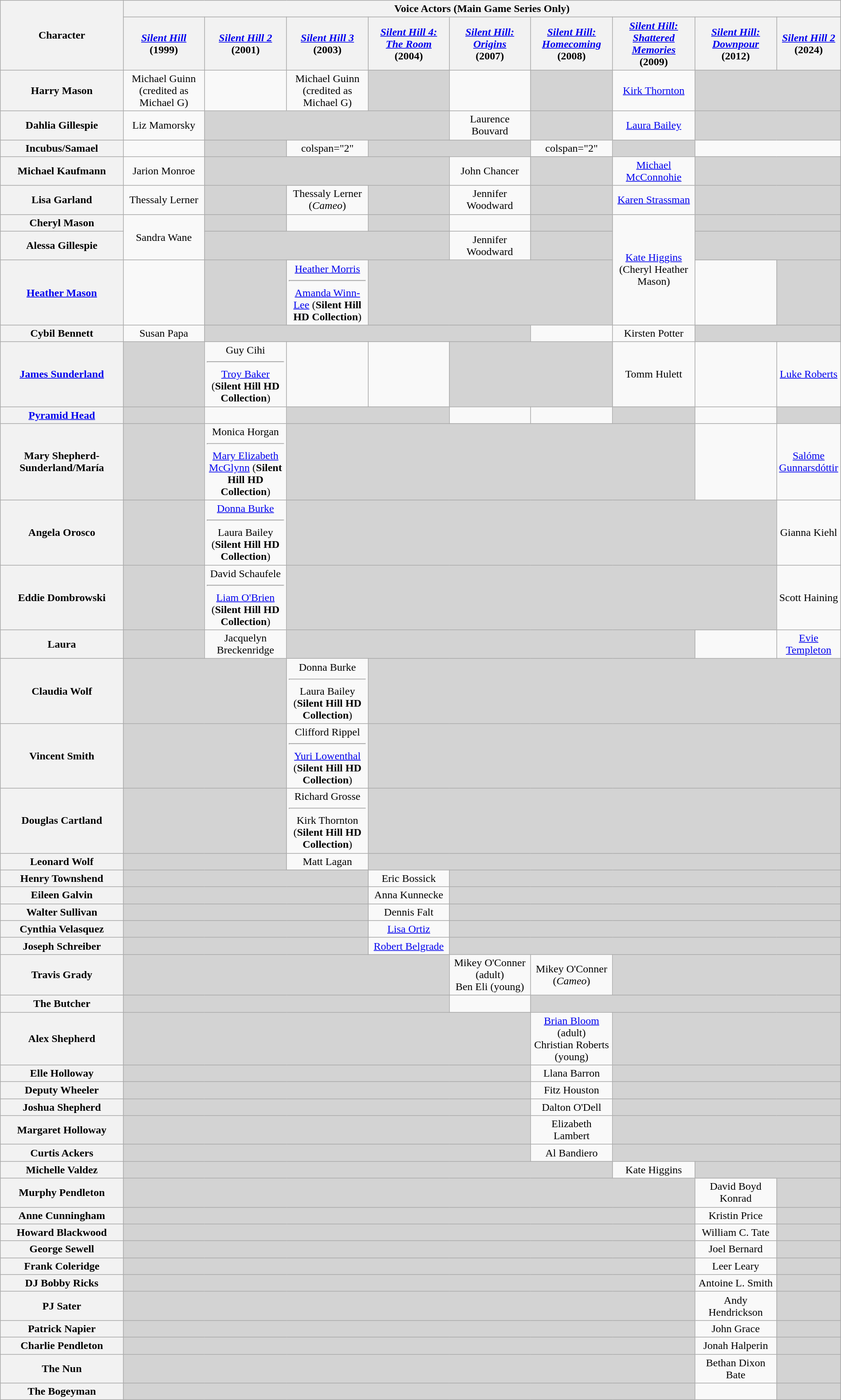<table class="wikitable mw-collapsible collapsed" style="text-align:center; width:100%;">
<tr>
<th rowspan="2" width="15%">Character</th>
<th colspan="9" align="center">Voice Actors (Main Game Series Only)</th>
</tr>
<tr>
<th align="center" width="10%"><em><a href='#'>Silent Hill</a></em><br>(1999)</th>
<th align="center" width="10%"><em><a href='#'>Silent Hill 2</a></em><br>(2001)</th>
<th align="center" width="10%"><em><a href='#'>Silent Hill 3</a></em><br>(2003)</th>
<th align="center" width="10%"><em><a href='#'>Silent Hill 4: The Room</a></em><br>(2004)</th>
<th align="center" width="10%"><em><a href='#'>Silent Hill: Origins</a></em><br> (2007)</th>
<th align="center" width="10%"><em><a href='#'>Silent Hill: Homecoming</a></em><br>(2008)</th>
<th align="center" width="10%"><em><a href='#'>Silent Hill: Shattered Memories</a></em><br>(2009)</th>
<th align="center" width="10%"><em><a href='#'>Silent Hill: Downpour</a></em><br>(2012)</th>
<th align="center" width="10%"><em><a href='#'>Silent Hill 2</a></em><br>(2024)</th>
</tr>
<tr>
<th>Harry Mason</th>
<td>Michael Guinn (credited as Michael G)</td>
<td></td>
<td>Michael Guinn (credited as Michael G)</td>
<td style="background:lightgrey;"></td>
<td></td>
<td style="background:lightgrey;"></td>
<td><a href='#'>Kirk Thornton</a></td>
<td colspan="2" style="background:lightgrey;"></td>
</tr>
<tr>
<th>Dahlia Gillespie</th>
<td>Liz Mamorsky</td>
<td colspan="3" style="background:lightgrey;"></td>
<td>Laurence Bouvard</td>
<td style="background:lightgrey;"></td>
<td><a href='#'>Laura Bailey</a></td>
<td colspan="2" style="background:lightgrey;"></td>
</tr>
<tr>
<th>Incubus/Samael</th>
<td></td>
<td style="background:lightgrey;"></td>
<td>colspan="2" </td>
<td colspan="2" style="background:lightgrey;"></td>
<td>colspan="2" </td>
<td style="background:lightgrey;"></td>
</tr>
<tr>
<th>Michael Kaufmann</th>
<td>Jarion Monroe</td>
<td colspan="3" style="background:lightgrey;"></td>
<td>John Chancer</td>
<td style="background:lightgrey;"></td>
<td><a href='#'>Michael McConnohie</a></td>
<td colspan="2" style="background:lightgrey;"></td>
</tr>
<tr>
<th>Lisa Garland</th>
<td>Thessaly Lerner</td>
<td style="background:lightgrey;"></td>
<td>Thessaly Lerner (<em>Cameo</em>)</td>
<td style="background:lightgrey;"></td>
<td>Jennifer Woodward</td>
<td style="background:lightgrey;"></td>
<td><a href='#'>Karen Strassman</a></td>
<td colspan="2" style="background:lightgrey;"></td>
</tr>
<tr>
<th>Cheryl Mason</th>
<td rowspan="2">Sandra Wane</td>
<td style="background:lightgrey;"></td>
<td></td>
<td style="background:lightgrey;"></td>
<td></td>
<td style="background:lightgrey;"></td>
<td rowspan="3"><a href='#'>Kate Higgins</a> (Cheryl Heather Mason)</td>
<td colspan="2" style="background:lightgrey;"></td>
</tr>
<tr>
<th>Alessa Gillespie</th>
<td colspan="3" style="background:lightgrey;"></td>
<td>Jennifer Woodward</td>
<td style="background:lightgrey;"></td>
<td colspan="2" style="background:lightgrey;"></td>
</tr>
<tr>
<th><a href='#'>Heather Mason</a></th>
<td></td>
<td style="background:lightgrey;"></td>
<td><a href='#'>Heather Morris</a><hr><a href='#'>Amanda Winn-Lee</a> (<strong>Silent Hill HD Collection</strong>)</td>
<td colspan="3" style="background:lightgrey;"></td>
<td></td>
<td style="background:lightgrey;"></td>
</tr>
<tr>
<th>Cybil Bennett</th>
<td>Susan Papa</td>
<td colspan="4" style="background:lightgrey;"></td>
<td></td>
<td>Kirsten Potter</td>
<td colspan="2" style="background:lightgrey;"></td>
</tr>
<tr>
<th><a href='#'>James Sunderland</a></th>
<td style="background:lightgrey;"></td>
<td>Guy Cihi<hr><a href='#'>Troy Baker</a> (<strong>Silent Hill HD Collection</strong>)</td>
<td></td>
<td></td>
<td colspan="2" style="background:lightgrey;"></td>
<td>Tomm Hulett</td>
<td></td>
<td><a href='#'>Luke Roberts</a></td>
</tr>
<tr>
<th><a href='#'>Pyramid Head</a></th>
<td style="background:lightgrey;"></td>
<td></td>
<td colspan="2" style="background:lightgrey;"></td>
<td></td>
<td></td>
<td style="background:lightgrey;"></td>
<td></td>
<td style="background:lightgrey;"></td>
</tr>
<tr>
<th>Mary Shepherd-Sunderland/María</th>
<td style="background:lightgrey;"></td>
<td>Monica Horgan<hr><a href='#'>Mary Elizabeth McGlynn</a> (<strong>Silent Hill HD Collection</strong>)</td>
<td colspan="5" style="background:lightgrey;"></td>
<td></td>
<td><a href='#'>Salóme Gunnarsdóttir</a></td>
</tr>
<tr>
<th>Angela Orosco</th>
<td style="background:lightgrey;"></td>
<td><a href='#'>Donna Burke</a><hr>Laura Bailey (<strong>Silent Hill HD Collection</strong>)</td>
<td colspan="6" style="background:lightgrey;"></td>
<td>Gianna Kiehl</td>
</tr>
<tr>
<th>Eddie Dombrowski</th>
<td style="background:lightgrey;"></td>
<td>David Schaufele<hr><a href='#'>Liam O'Brien</a> (<strong>Silent Hill HD Collection</strong>)</td>
<td colspan="6" style="background:lightgrey;"></td>
<td>Scott Haining</td>
</tr>
<tr>
<th>Laura</th>
<td style="background:lightgrey;"></td>
<td>Jacquelyn Breckenridge</td>
<td colspan="5" style="background:lightgrey;"></td>
<td></td>
<td><a href='#'>Evie Templeton</a></td>
</tr>
<tr>
<th>Claudia Wolf</th>
<td colspan="2" style="background:lightgrey;"></td>
<td>Donna Burke<hr>Laura Bailey (<strong>Silent Hill HD Collection</strong>)</td>
<td colspan="6" style="background:lightgrey;"></td>
</tr>
<tr>
<th>Vincent Smith</th>
<td colspan="2" style="background:lightgrey;"></td>
<td>Clifford Rippel<hr><a href='#'>Yuri Lowenthal</a> (<strong>Silent Hill HD Collection</strong>)</td>
<td colspan="6" style="background:lightgrey;"></td>
</tr>
<tr>
<th>Douglas Cartland</th>
<td colspan="2" style="background:lightgrey;"></td>
<td>Richard Grosse<hr>Kirk Thornton (<strong>Silent Hill HD Collection</strong>)</td>
<td colspan="6" style="background:lightgrey;"></td>
</tr>
<tr>
<th>Leonard Wolf</th>
<td colspan="2" style="background:lightgrey;"></td>
<td>Matt Lagan</td>
<td colspan="6" style="background:lightgrey;"></td>
</tr>
<tr>
<th>Henry Townshend</th>
<td colspan="3" style="background:lightgrey;"></td>
<td>Eric Bossick</td>
<td colspan="5" style="background:lightgrey;"></td>
</tr>
<tr>
<th>Eileen Galvin</th>
<td colspan="3" style="background:lightgrey;"></td>
<td>Anna Kunnecke</td>
<td colspan="5" style="background:lightgrey;"></td>
</tr>
<tr>
<th>Walter Sullivan</th>
<td colspan="3" style="background:lightgrey;"></td>
<td>Dennis Falt</td>
<td colspan="5" style="background:lightgrey;"></td>
</tr>
<tr>
<th>Cynthia Velasquez</th>
<td colspan="3" style="background:lightgrey;"></td>
<td><a href='#'>Lisa Ortiz</a></td>
<td colspan="5" style="background:lightgrey;"></td>
</tr>
<tr>
<th>Joseph Schreiber</th>
<td colspan="3" style="background:lightgrey;"></td>
<td><a href='#'>Robert Belgrade</a></td>
<td colspan="5" style="background:lightgrey;"></td>
</tr>
<tr>
<th>Travis Grady</th>
<td colspan="4" style="background:lightgrey;"></td>
<td>Mikey O'Conner (adult)<br>Ben Eli (young)</td>
<td>Mikey O'Conner (<em>Cameo</em>)</td>
<td colspan="3" style="background:lightgrey;"></td>
</tr>
<tr>
<th>The Butcher</th>
<td colspan="4" style="background:lightgrey;"></td>
<td></td>
<td colspan="4" style="background:lightgrey;"></td>
</tr>
<tr>
<th>Alex Shepherd</th>
<td colspan="5" style="background:lightgrey;"></td>
<td><a href='#'>Brian Bloom</a> (adult)<br>Christian Roberts (young)</td>
<td colspan="3" style="background:lightgrey;"></td>
</tr>
<tr>
<th>Elle Holloway</th>
<td colspan="5" style="background:lightgrey;"></td>
<td>Llana Barron</td>
<td colspan="3" style="background:lightgrey;"></td>
</tr>
<tr>
<th>Deputy Wheeler</th>
<td colspan="5" style="background:lightgrey;"></td>
<td>Fitz Houston</td>
<td colspan="3" style="background:lightgrey;"></td>
</tr>
<tr>
<th>Joshua Shepherd</th>
<td colspan="5" style="background:lightgrey;"></td>
<td>Dalton O'Dell</td>
<td colspan="3" style="background:lightgrey;"></td>
</tr>
<tr>
<th>Margaret Holloway</th>
<td colspan="5" style="background:lightgrey;"></td>
<td>Elizabeth Lambert</td>
<td colspan="3" style="background:lightgrey;"></td>
</tr>
<tr>
<th>Curtis Ackers</th>
<td colspan="5" style="background:lightgrey;"></td>
<td>Al Bandiero</td>
<td colspan="3" style="background:lightgrey;"></td>
</tr>
<tr>
<th>Michelle Valdez</th>
<td colspan="6" style="background:lightgrey;"></td>
<td>Kate Higgins</td>
<td colspan="2" style="background:lightgrey;"></td>
</tr>
<tr>
<th>Murphy Pendleton</th>
<td colspan="7" style="background:lightgrey;"></td>
<td>David Boyd Konrad</td>
<td style="background:lightgrey;"></td>
</tr>
<tr>
<th>Anne Cunningham</th>
<td colspan="7" style="background:lightgrey;"></td>
<td>Kristin Price</td>
<td style="background:lightgrey;"></td>
</tr>
<tr>
<th>Howard Blackwood</th>
<td colspan="7" style="background:lightgrey;"></td>
<td>William C. Tate</td>
<td style="background:lightgrey;"></td>
</tr>
<tr>
<th>George Sewell</th>
<td colspan="7" style="background:lightgrey;"></td>
<td>Joel Bernard</td>
<td style="background:lightgrey;"></td>
</tr>
<tr>
<th>Frank Coleridge</th>
<td colspan="7" style="background:lightgrey;"></td>
<td>Leer Leary</td>
<td style="background:lightgrey;"></td>
</tr>
<tr>
<th>DJ Bobby Ricks</th>
<td colspan="7" style="background:lightgrey;"></td>
<td>Antoine L. Smith</td>
<td style="background:lightgrey;"></td>
</tr>
<tr>
<th>PJ Sater</th>
<td colspan="7" style="background:lightgrey;"></td>
<td>Andy Hendrickson</td>
<td style="background:lightgrey;"></td>
</tr>
<tr>
<th>Patrick Napier</th>
<td colspan="7" style="background:lightgrey;"></td>
<td>John Grace</td>
<td style="background:lightgrey;"></td>
</tr>
<tr>
<th>Charlie Pendleton</th>
<td colspan="7" style="background:lightgrey;"></td>
<td>Jonah Halperin</td>
<td style="background:lightgrey;"></td>
</tr>
<tr>
<th>The Nun</th>
<td colspan="7" style="background:lightgrey;"></td>
<td>Bethan Dixon Bate</td>
<td style="background:lightgrey;"></td>
</tr>
<tr>
<th>The Bogeyman</th>
<td colspan="7" style="background:lightgrey;"></td>
<td></td>
<td style="background:lightgrey;"></td>
</tr>
</table>
